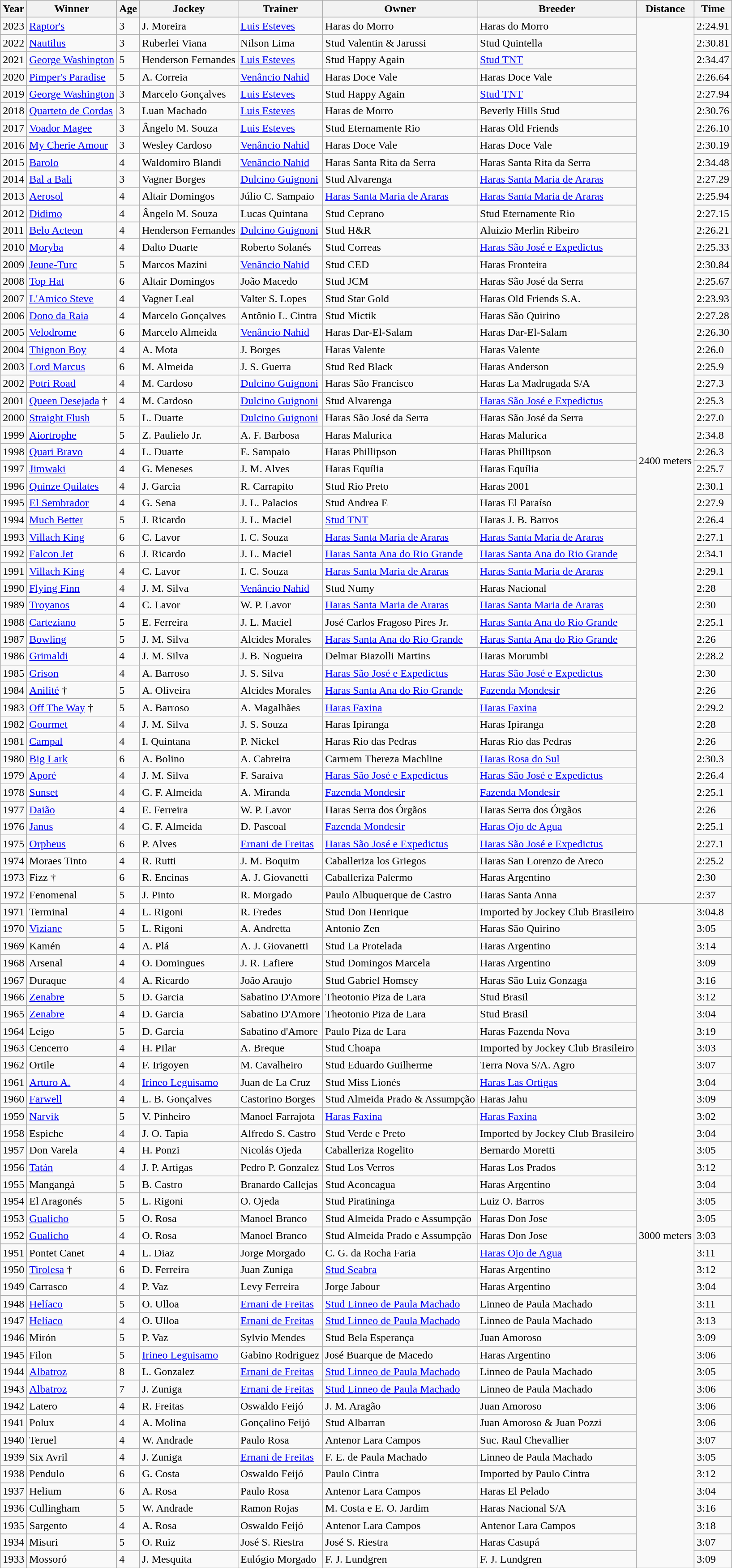<table class="wikitable sortable">
<tr>
<th>Year</th>
<th>Winner</th>
<th>Age</th>
<th>Jockey</th>
<th>Trainer</th>
<th>Owner</th>
<th>Breeder</th>
<th>Distance</th>
<th>Time</th>
</tr>
<tr>
<td>2023</td>
<td><a href='#'>Raptor's</a></td>
<td>3</td>
<td>J. Moreira</td>
<td><a href='#'>Luis Esteves</a></td>
<td>Haras do Morro</td>
<td>Haras do Morro</td>
<td rowspan="52">2400 meters</td>
<td>2:24.91</td>
</tr>
<tr>
<td>2022</td>
<td><a href='#'>Nautilus</a></td>
<td>3</td>
<td>Ruberlei Viana</td>
<td>Nilson Lima</td>
<td>Stud Valentin & Jarussi</td>
<td>Stud Quintella</td>
<td>2:30.81</td>
</tr>
<tr>
<td>2021</td>
<td><a href='#'>George Washington</a></td>
<td>5</td>
<td>Henderson Fernandes</td>
<td><a href='#'>Luis Esteves</a></td>
<td>Stud Happy Again</td>
<td><a href='#'>Stud TNT</a></td>
<td>2:34.47</td>
</tr>
<tr>
<td>2020</td>
<td><a href='#'>Pimper's Paradise</a></td>
<td>5</td>
<td>A. Correia</td>
<td><a href='#'>Venâncio Nahid</a></td>
<td>Haras Doce Vale</td>
<td>Haras Doce Vale</td>
<td>2:26.64</td>
</tr>
<tr>
<td>2019</td>
<td><a href='#'>George Washington</a></td>
<td>3</td>
<td>Marcelo Gonçalves</td>
<td><a href='#'>Luis Esteves</a></td>
<td>Stud Happy Again</td>
<td><a href='#'>Stud TNT</a></td>
<td>2:27.94</td>
</tr>
<tr>
<td>2018</td>
<td><a href='#'>Quarteto de Cordas</a></td>
<td>3</td>
<td>Luan Machado</td>
<td><a href='#'>Luis Esteves</a></td>
<td>Haras de Morro</td>
<td>Beverly Hills Stud</td>
<td>2:30.76</td>
</tr>
<tr>
<td>2017</td>
<td><a href='#'>Voador Magee</a></td>
<td>3</td>
<td>Ângelo M. Souza</td>
<td><a href='#'>Luis Esteves</a></td>
<td>Stud Eternamente Rio</td>
<td>Haras Old Friends</td>
<td>2:26.10</td>
</tr>
<tr>
<td>2016</td>
<td><a href='#'>My Cherie Amour</a></td>
<td>3</td>
<td>Wesley Cardoso</td>
<td><a href='#'>Venâncio Nahid</a></td>
<td>Haras Doce Vale</td>
<td>Haras Doce Vale</td>
<td>2:30.19</td>
</tr>
<tr>
<td>2015</td>
<td><a href='#'>Barolo</a></td>
<td>4</td>
<td>Waldomiro Blandi</td>
<td><a href='#'>Venâncio Nahid</a></td>
<td>Haras Santa Rita da Serra</td>
<td>Haras Santa Rita da Serra</td>
<td>2:34.48</td>
</tr>
<tr>
<td>2014</td>
<td><a href='#'>Bal a Bali</a></td>
<td>3</td>
<td>Vagner Borges</td>
<td><a href='#'>Dulcino Guignoni</a></td>
<td>Stud Alvarenga</td>
<td><a href='#'>Haras Santa Maria de Araras</a></td>
<td>2:27.29</td>
</tr>
<tr>
<td>2013</td>
<td><a href='#'>Aerosol</a></td>
<td>4</td>
<td>Altair Domingos</td>
<td>Júlio C. Sampaio</td>
<td><a href='#'>Haras Santa Maria de Araras</a></td>
<td><a href='#'>Haras Santa Maria de Araras</a></td>
<td>2:25.94</td>
</tr>
<tr>
<td>2012</td>
<td><a href='#'>Didimo</a></td>
<td>4</td>
<td>Ângelo M. Souza</td>
<td>Lucas Quintana</td>
<td>Stud Ceprano</td>
<td>Stud Eternamente Rio</td>
<td>2:27.15</td>
</tr>
<tr>
<td>2011</td>
<td><a href='#'>Belo Acteon</a></td>
<td>4</td>
<td>Henderson Fernandes</td>
<td><a href='#'>Dulcino Guignoni</a></td>
<td>Stud H&R</td>
<td>Aluizio Merlin Ribeiro</td>
<td>2:26.21</td>
</tr>
<tr>
<td>2010</td>
<td><a href='#'>Moryba</a></td>
<td>4</td>
<td>Dalto Duarte</td>
<td>Roberto Solanés</td>
<td>Stud Correas</td>
<td><a href='#'>Haras São José e Expedictus</a></td>
<td>2:25.33</td>
</tr>
<tr>
<td>2009</td>
<td><a href='#'>Jeune-Turc</a></td>
<td>5</td>
<td>Marcos Mazini</td>
<td><a href='#'>Venâncio Nahid</a></td>
<td>Stud CED</td>
<td>Haras Fronteira</td>
<td>2:30.84</td>
</tr>
<tr>
<td>2008</td>
<td><a href='#'>Top Hat</a></td>
<td>6</td>
<td>Altair Domingos</td>
<td>João Macedo</td>
<td>Stud JCM</td>
<td>Haras São José da Serra</td>
<td>2:25.67</td>
</tr>
<tr>
<td>2007</td>
<td><a href='#'>L'Amico Steve</a></td>
<td>4</td>
<td>Vagner Leal</td>
<td>Valter S. Lopes</td>
<td>Stud Star Gold</td>
<td>Haras Old Friends S.A.</td>
<td>2:23.93</td>
</tr>
<tr>
<td>2006</td>
<td><a href='#'>Dono da Raia</a></td>
<td>4</td>
<td>Marcelo Gonçalves</td>
<td>Antônio L. Cintra</td>
<td>Stud Mictik</td>
<td>Haras São Quirino</td>
<td>2:27.28</td>
</tr>
<tr>
<td>2005</td>
<td><a href='#'>Velodrome</a></td>
<td>6</td>
<td>Marcelo Almeida</td>
<td><a href='#'>Venâncio Nahid</a></td>
<td>Haras Dar-El-Salam</td>
<td>Haras Dar-El-Salam</td>
<td>2:26.30</td>
</tr>
<tr>
<td>2004</td>
<td><a href='#'>Thignon Boy</a></td>
<td>4</td>
<td>A. Mota</td>
<td>J. Borges</td>
<td>Haras Valente</td>
<td>Haras Valente</td>
<td>2:26.0</td>
</tr>
<tr>
<td>2003</td>
<td><a href='#'>Lord Marcus</a></td>
<td>6</td>
<td>M. Almeida</td>
<td>J. S. Guerra</td>
<td>Stud Red Black</td>
<td>Haras Anderson</td>
<td>2:25.9</td>
</tr>
<tr>
<td>2002</td>
<td><a href='#'>Potri Road</a></td>
<td>4</td>
<td>M. Cardoso</td>
<td><a href='#'>Dulcino Guignoni</a></td>
<td>Haras São Francisco</td>
<td>Haras La Madrugada S/A</td>
<td>2:27.3</td>
</tr>
<tr>
<td>2001</td>
<td><a href='#'>Queen Desejada</a> †</td>
<td>4</td>
<td>M. Cardoso</td>
<td><a href='#'>Dulcino Guignoni</a></td>
<td>Stud Alvarenga</td>
<td><a href='#'>Haras São José e Expedictus</a></td>
<td>2:25.3</td>
</tr>
<tr>
<td>2000</td>
<td><a href='#'>Straight Flush</a></td>
<td>5</td>
<td>L. Duarte</td>
<td><a href='#'>Dulcino Guignoni</a></td>
<td>Haras São José da Serra</td>
<td>Haras São José da Serra</td>
<td>2:27.0</td>
</tr>
<tr>
<td>1999</td>
<td><a href='#'>Aiortrophe</a></td>
<td>5</td>
<td>Z. Paulielo Jr.</td>
<td>A. F. Barbosa</td>
<td>Haras Malurica</td>
<td>Haras Malurica</td>
<td>2:34.8</td>
</tr>
<tr>
<td>1998</td>
<td><a href='#'>Quari Bravo</a></td>
<td>4</td>
<td>L. Duarte</td>
<td>E. Sampaio</td>
<td>Haras Phillipson</td>
<td>Haras Phillipson</td>
<td>2:26.3</td>
</tr>
<tr>
<td>1997</td>
<td><a href='#'>Jimwaki</a></td>
<td>4</td>
<td>G. Meneses</td>
<td>J. M. Alves</td>
<td>Haras Equília</td>
<td>Haras Equília</td>
<td>2:25.7</td>
</tr>
<tr>
<td>1996</td>
<td><a href='#'>Quinze Quilates</a></td>
<td>4</td>
<td>J. Garcia</td>
<td>R. Carrapito</td>
<td>Stud Rio Preto</td>
<td>Haras 2001</td>
<td>2:30.1</td>
</tr>
<tr>
<td>1995</td>
<td><a href='#'>El Sembrador</a></td>
<td>4</td>
<td>G. Sena</td>
<td>J. L. Palacios</td>
<td>Stud Andrea E</td>
<td>Haras El Paraíso</td>
<td>2:27.9</td>
</tr>
<tr>
<td>1994</td>
<td><a href='#'>Much Better</a></td>
<td>5</td>
<td>J. Ricardo</td>
<td>J. L. Maciel</td>
<td><a href='#'>Stud TNT</a></td>
<td>Haras J. B. Barros</td>
<td>2:26.4</td>
</tr>
<tr>
<td>1993</td>
<td><a href='#'>Villach King</a></td>
<td>6</td>
<td>C. Lavor</td>
<td>I. C. Souza</td>
<td><a href='#'>Haras Santa Maria de Araras</a></td>
<td><a href='#'>Haras Santa Maria de Araras</a></td>
<td>2:27.1</td>
</tr>
<tr>
<td>1992</td>
<td><a href='#'>Falcon Jet</a></td>
<td>6</td>
<td>J. Ricardo</td>
<td>J. L. Maciel</td>
<td><a href='#'>Haras Santa Ana do Rio Grande</a></td>
<td><a href='#'>Haras Santa Ana do Rio Grande</a></td>
<td>2:34.1</td>
</tr>
<tr>
<td>1991</td>
<td><a href='#'>Villach King</a></td>
<td>4</td>
<td>C. Lavor</td>
<td>I. C. Souza</td>
<td><a href='#'>Haras Santa Maria de Araras</a></td>
<td><a href='#'>Haras Santa Maria de Araras</a></td>
<td>2:29.1</td>
</tr>
<tr>
<td>1990</td>
<td><a href='#'>Flying Finn</a></td>
<td>4</td>
<td>J. M. Silva</td>
<td><a href='#'>Venâncio Nahid</a></td>
<td>Stud Numy</td>
<td>Haras Nacional</td>
<td>2:28</td>
</tr>
<tr>
<td>1989</td>
<td><a href='#'>Troyanos</a></td>
<td>4</td>
<td>C. Lavor</td>
<td>W. P. Lavor</td>
<td><a href='#'>Haras Santa Maria de Araras</a></td>
<td><a href='#'>Haras Santa Maria de Araras</a></td>
<td>2:30</td>
</tr>
<tr>
<td>1988</td>
<td><a href='#'>Carteziano</a></td>
<td>5</td>
<td>E. Ferreira</td>
<td>J. L. Maciel</td>
<td>José Carlos Fragoso Pires Jr.</td>
<td><a href='#'>Haras Santa Ana do Rio Grande</a></td>
<td>2:25.1</td>
</tr>
<tr>
<td>1987</td>
<td><a href='#'>Bowling</a></td>
<td>5</td>
<td>J. M. Silva</td>
<td>Alcides Morales</td>
<td><a href='#'>Haras Santa Ana do Rio Grande</a></td>
<td><a href='#'>Haras Santa Ana do Rio Grande</a></td>
<td>2:26</td>
</tr>
<tr>
<td>1986</td>
<td><a href='#'>Grimaldi</a></td>
<td>4</td>
<td>J. M. Silva</td>
<td>J. B. Nogueira</td>
<td>Delmar Biazolli Martins</td>
<td>Haras Morumbi</td>
<td>2:28.2</td>
</tr>
<tr>
<td>1985</td>
<td><a href='#'>Grison</a></td>
<td>4</td>
<td>A. Barroso</td>
<td>J. S. Silva</td>
<td><a href='#'>Haras São José e Expedictus</a></td>
<td><a href='#'>Haras São José e Expedictus</a></td>
<td>2:30</td>
</tr>
<tr>
<td>1984</td>
<td><a href='#'>Anilité</a> †</td>
<td>5</td>
<td>A. Oliveira</td>
<td>Alcides Morales</td>
<td><a href='#'>Haras Santa Ana do Rio Grande</a></td>
<td><a href='#'>Fazenda Mondesir</a></td>
<td>2:26</td>
</tr>
<tr>
<td>1983</td>
<td><a href='#'>Off The Way</a> †</td>
<td>5</td>
<td>A. Barroso</td>
<td>A. Magalhães</td>
<td><a href='#'>Haras Faxina</a></td>
<td><a href='#'>Haras Faxina</a></td>
<td>2:29.2</td>
</tr>
<tr>
<td>1982</td>
<td><a href='#'>Gourmet</a></td>
<td>4</td>
<td>J. M. Silva</td>
<td>J. S. Souza</td>
<td>Haras Ipiranga</td>
<td>Haras Ipiranga</td>
<td>2:28</td>
</tr>
<tr>
<td>1981</td>
<td><a href='#'>Campal</a></td>
<td>4</td>
<td>I. Quintana</td>
<td>P. Nickel</td>
<td>Haras Rio das Pedras</td>
<td>Haras Rio das Pedras</td>
<td>2:26</td>
</tr>
<tr>
<td>1980</td>
<td><a href='#'>Big Lark</a></td>
<td>6</td>
<td>A. Bolino</td>
<td>A. Cabreira</td>
<td>Carmem Thereza Machline</td>
<td><a href='#'>Haras Rosa do Sul</a></td>
<td>2:30.3</td>
</tr>
<tr>
<td>1979</td>
<td><a href='#'>Aporé</a></td>
<td>4</td>
<td>J. M. Silva</td>
<td>F. Saraiva</td>
<td><a href='#'>Haras São José e Expedictus</a></td>
<td><a href='#'>Haras São José e Expedictus</a></td>
<td>2:26.4</td>
</tr>
<tr>
<td>1978</td>
<td><a href='#'>Sunset</a></td>
<td>4</td>
<td>G. F. Almeida</td>
<td>A. Miranda</td>
<td><a href='#'>Fazenda Mondesir</a></td>
<td><a href='#'>Fazenda Mondesir</a></td>
<td>2:25.1</td>
</tr>
<tr>
<td>1977</td>
<td><a href='#'>Daião</a></td>
<td>4</td>
<td>E. Ferreira</td>
<td>W. P. Lavor</td>
<td>Haras Serra dos Órgãos</td>
<td>Haras Serra dos Órgãos</td>
<td>2:26</td>
</tr>
<tr>
<td>1976</td>
<td><a href='#'>Janus</a></td>
<td>4</td>
<td>G. F. Almeida</td>
<td>D. Pascoal</td>
<td><a href='#'>Fazenda Mondesir</a></td>
<td><a href='#'>Haras Ojo de Agua</a></td>
<td>2:25.1</td>
</tr>
<tr>
<td>1975</td>
<td><a href='#'>Orpheus</a></td>
<td>6</td>
<td>P. Alves</td>
<td><a href='#'>Ernani de Freitas</a></td>
<td><a href='#'>Haras São José e Expedictus</a></td>
<td><a href='#'>Haras São José e Expedictus</a></td>
<td>2:27.1</td>
</tr>
<tr>
<td>1974</td>
<td>Moraes Tinto</td>
<td>4</td>
<td>R. Rutti</td>
<td>J. M. Boquim</td>
<td>Caballeriza los Griegos</td>
<td>Haras San Lorenzo de Areco</td>
<td>2:25.2</td>
</tr>
<tr>
<td>1973</td>
<td>Fizz †</td>
<td>6</td>
<td>R. Encinas</td>
<td>A. J. Giovanetti</td>
<td>Caballeriza Palermo</td>
<td>Haras Argentino</td>
<td>2:30</td>
</tr>
<tr>
<td>1972</td>
<td>Fenomenal</td>
<td>5</td>
<td>J. Pinto</td>
<td>R. Morgado</td>
<td>Paulo Albuquerque de Castro</td>
<td>Haras Santa Anna</td>
<td>2:37</td>
</tr>
<tr>
<td>1971</td>
<td>Terminal</td>
<td>4</td>
<td>L. Rigoni</td>
<td>R. Fredes</td>
<td>Stud Don Henrique</td>
<td>Imported by Jockey Club Brasileiro</td>
<td rowspan="39">3000 meters</td>
<td>3:04.8</td>
</tr>
<tr>
<td>1970</td>
<td><a href='#'>Viziane</a></td>
<td>5</td>
<td>L. Rigoni</td>
<td>A. Andretta</td>
<td>Antonio Zen</td>
<td>Haras São Quirino</td>
<td>3:05</td>
</tr>
<tr>
<td>1969</td>
<td>Kamén</td>
<td>4</td>
<td>A. Plá</td>
<td>A. J. Giovanetti</td>
<td>Stud La Protelada</td>
<td>Haras Argentino</td>
<td>3:14</td>
</tr>
<tr>
<td>1968</td>
<td>Arsenal</td>
<td>4</td>
<td>O. Domingues</td>
<td>J. R. Lafiere</td>
<td>Stud Domingos Marcela</td>
<td>Haras Argentino</td>
<td>3:09</td>
</tr>
<tr>
<td>1967</td>
<td>Duraque</td>
<td>4</td>
<td>A. Ricardo</td>
<td>João Araujo</td>
<td>Stud Gabriel Homsey</td>
<td>Haras São Luiz Gonzaga</td>
<td>3:16</td>
</tr>
<tr>
<td>1966</td>
<td><a href='#'>Zenabre</a></td>
<td>5</td>
<td>D. Garcia</td>
<td>Sabatino D'Amore</td>
<td>Theotonio Piza de Lara</td>
<td>Stud Brasil</td>
<td>3:12</td>
</tr>
<tr>
<td>1965</td>
<td><a href='#'>Zenabre</a></td>
<td>4</td>
<td>D. Garcia</td>
<td>Sabatino D'Amore</td>
<td>Theotonio Piza de Lara</td>
<td>Stud Brasil</td>
<td>3:04</td>
</tr>
<tr>
<td>1964</td>
<td>Leigo</td>
<td>5</td>
<td>D. Garcia</td>
<td>Sabatino d'Amore</td>
<td>Paulo Piza de Lara</td>
<td>Haras Fazenda Nova</td>
<td>3:19</td>
</tr>
<tr>
<td>1963</td>
<td>Cencerro</td>
<td>4</td>
<td>H. PIlar</td>
<td>A. Breque</td>
<td>Stud Choapa</td>
<td>Imported by Jockey Club Brasileiro</td>
<td>3:03</td>
</tr>
<tr>
<td>1962</td>
<td>Ortile</td>
<td>4</td>
<td>F. Irigoyen</td>
<td>M. Cavalheiro</td>
<td>Stud Eduardo Guilherme</td>
<td>Terra Nova S/A. Agro</td>
<td>3:07</td>
</tr>
<tr>
<td>1961</td>
<td><a href='#'>Arturo A.</a></td>
<td>4</td>
<td><a href='#'>Irineo Leguisamo</a></td>
<td>Juan de La Cruz</td>
<td>Stud Miss Lionés</td>
<td><a href='#'>Haras Las Ortigas</a></td>
<td>3:04</td>
</tr>
<tr>
<td>1960</td>
<td><a href='#'>Farwell</a></td>
<td>4</td>
<td>L. B. Gonçalves</td>
<td>Castorino Borges</td>
<td>Stud Almeida Prado & Assumpção</td>
<td>Haras Jahu</td>
<td>3:09</td>
</tr>
<tr>
<td>1959</td>
<td><a href='#'>Narvik</a></td>
<td>5</td>
<td>V. Pinheiro</td>
<td>Manoel Farrajota</td>
<td><a href='#'>Haras Faxina</a></td>
<td><a href='#'>Haras Faxina</a></td>
<td>3:02</td>
</tr>
<tr>
<td>1958</td>
<td>Espiche</td>
<td>4</td>
<td>J. O. Tapia</td>
<td>Alfredo S. Castro</td>
<td>Stud Verde e Preto</td>
<td>Imported by Jockey Club Brasileiro</td>
<td>3:04</td>
</tr>
<tr>
<td>1957</td>
<td>Don Varela</td>
<td>4</td>
<td>H. Ponzi</td>
<td>Nicolás Ojeda</td>
<td>Caballeriza Rogelito</td>
<td>Bernardo Moretti</td>
<td>3:05</td>
</tr>
<tr>
<td>1956</td>
<td><a href='#'>Tatán</a></td>
<td>4</td>
<td>J. P. Artigas</td>
<td>Pedro P. Gonzalez</td>
<td>Stud Los Verros</td>
<td>Haras Los Prados</td>
<td>3:12</td>
</tr>
<tr>
<td>1955</td>
<td>Mangangá</td>
<td>5</td>
<td>B. Castro</td>
<td>Branardo Callejas</td>
<td>Stud Aconcagua</td>
<td>Haras Argentino</td>
<td>3:04</td>
</tr>
<tr>
<td>1954</td>
<td>El Aragonés</td>
<td>5</td>
<td>L. Rigoni</td>
<td>O. Ojeda</td>
<td>Stud Piratininga</td>
<td>Luiz O. Barros</td>
<td>3:05</td>
</tr>
<tr>
<td>1953</td>
<td><a href='#'>Gualicho</a></td>
<td>5</td>
<td>O. Rosa</td>
<td>Manoel Branco</td>
<td>Stud Almeida Prado e Assumpção</td>
<td>Haras Don Jose</td>
<td>3:05</td>
</tr>
<tr>
<td>1952</td>
<td><a href='#'>Gualicho</a></td>
<td>4</td>
<td>O. Rosa</td>
<td>Manoel Branco</td>
<td>Stud Almeida Prado e Assumpção</td>
<td>Haras Don Jose</td>
<td>3:03</td>
</tr>
<tr>
<td>1951</td>
<td>Pontet Canet</td>
<td>4</td>
<td>L. Diaz</td>
<td>Jorge Morgado</td>
<td>C. G. da Rocha Faria</td>
<td><a href='#'>Haras Ojo de Agua</a></td>
<td>3:11</td>
</tr>
<tr>
<td>1950</td>
<td><a href='#'>Tirolesa</a> †</td>
<td>6</td>
<td>D. Ferreira</td>
<td>Juan Zuniga</td>
<td><a href='#'>Stud Seabra</a></td>
<td>Haras Argentino</td>
<td>3:12</td>
</tr>
<tr>
<td>1949</td>
<td>Carrasco</td>
<td>4</td>
<td>P. Vaz</td>
<td>Levy Ferreira</td>
<td>Jorge Jabour</td>
<td>Haras Argentino</td>
<td>3:04</td>
</tr>
<tr>
<td>1948</td>
<td><a href='#'>Helíaco</a></td>
<td>5</td>
<td>O. Ulloa</td>
<td><a href='#'>Ernani de Freitas</a></td>
<td><a href='#'>Stud Linneo de Paula Machado</a></td>
<td>Linneo de Paula Machado</td>
<td>3:11</td>
</tr>
<tr>
<td>1947</td>
<td><a href='#'>Helíaco</a></td>
<td>4</td>
<td>O. Ulloa</td>
<td><a href='#'>Ernani de Freitas</a></td>
<td><a href='#'>Stud Linneo de Paula Machado</a></td>
<td>Linneo de Paula Machado</td>
<td>3:13</td>
</tr>
<tr>
<td>1946</td>
<td>Mirón</td>
<td>5</td>
<td>P. Vaz</td>
<td>Sylvio Mendes</td>
<td>Stud Bela Esperança</td>
<td>Juan Amoroso</td>
<td>3:09</td>
</tr>
<tr>
<td>1945</td>
<td>Filon</td>
<td>5</td>
<td><a href='#'>Irineo Leguisamo</a></td>
<td>Gabino Rodriguez</td>
<td>José Buarque de Macedo</td>
<td>Haras Argentino</td>
<td>3:06</td>
</tr>
<tr>
<td>1944</td>
<td><a href='#'>Albatroz</a></td>
<td>8</td>
<td>L. Gonzalez</td>
<td><a href='#'>Ernani de Freitas</a></td>
<td><a href='#'>Stud Linneo de Paula Machado</a></td>
<td>Linneo de Paula Machado</td>
<td>3:05</td>
</tr>
<tr>
<td>1943</td>
<td><a href='#'>Albatroz</a></td>
<td>7</td>
<td>J. Zuniga</td>
<td><a href='#'>Ernani de Freitas</a></td>
<td><a href='#'>Stud Linneo de Paula Machado</a></td>
<td>Linneo de Paula Machado</td>
<td>3:06</td>
</tr>
<tr>
<td>1942</td>
<td>Latero</td>
<td>4</td>
<td>R. Freitas</td>
<td>Oswaldo Feijó</td>
<td>J. M. Aragão</td>
<td>Juan Amoroso</td>
<td>3:06</td>
</tr>
<tr>
<td>1941</td>
<td>Polux</td>
<td>4</td>
<td>A. Molina</td>
<td>Gonçalino Feijó</td>
<td>Stud Albarran</td>
<td>Juan Amoroso & Juan Pozzi</td>
<td>3:06</td>
</tr>
<tr>
<td>1940</td>
<td>Teruel</td>
<td>4</td>
<td>W. Andrade</td>
<td>Paulo Rosa</td>
<td>Antenor Lara Campos</td>
<td>Suc. Raul Chevallier</td>
<td>3:07</td>
</tr>
<tr>
<td>1939</td>
<td>Six Avril</td>
<td>4</td>
<td>J. Zuniga</td>
<td><a href='#'>Ernani de Freitas</a></td>
<td>F. E. de Paula Machado</td>
<td>Linneo de Paula Machado</td>
<td>3:05</td>
</tr>
<tr>
<td>1938</td>
<td>Pendulo</td>
<td>6</td>
<td>G. Costa</td>
<td>Oswaldo Feijó</td>
<td>Paulo Cintra</td>
<td>Imported by Paulo Cintra</td>
<td>3:12</td>
</tr>
<tr>
<td>1937</td>
<td>Helium</td>
<td>6</td>
<td>A. Rosa</td>
<td>Paulo Rosa</td>
<td>Antenor Lara Campos</td>
<td>Haras El Pelado</td>
<td>3:04</td>
</tr>
<tr>
<td>1936</td>
<td>Cullingham</td>
<td>5</td>
<td>W. Andrade</td>
<td>Ramon Rojas</td>
<td>M. Costa e E. O. Jardim</td>
<td>Haras Nacional S/A</td>
<td>3:16</td>
</tr>
<tr>
<td>1935</td>
<td>Sargento</td>
<td>4</td>
<td>A. Rosa</td>
<td>Oswaldo Feijó</td>
<td>Antenor Lara Campos</td>
<td>Antenor Lara Campos</td>
<td>3:18</td>
</tr>
<tr>
<td>1934</td>
<td>Misuri</td>
<td>5</td>
<td>O. Ruiz</td>
<td>José S. Riestra</td>
<td>José S. Riestra</td>
<td>Haras Casupá</td>
<td>3:07</td>
</tr>
<tr>
<td>1933</td>
<td>Mossoró</td>
<td>4</td>
<td>J. Mesquita</td>
<td>Eulógio Morgado</td>
<td>F. J. Lundgren</td>
<td>F. J. Lundgren</td>
<td>3:09</td>
</tr>
</table>
